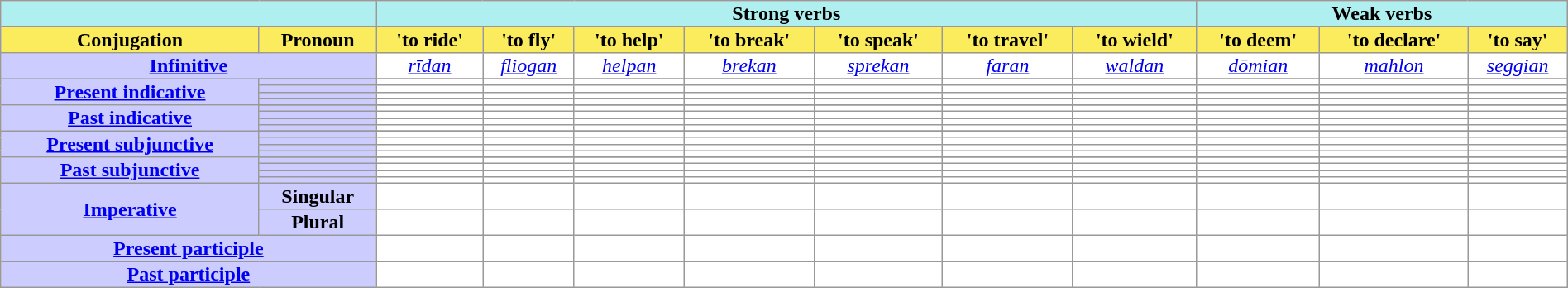<table border=1 width=100% style="text-align:center; margin:1em 1em 1em 0; border:1px #999 solid; border-collapse:collapse;">
<tr>
<th style="background:#afefef;" colspan="2"></th>
<th style="background:#afefef;" colspan="7">Strong verbs</th>
<th style="background:#afefef;" colspan="3">Weak verbs</th>
</tr>
<tr>
<th style="background:#FBEC5D;"><strong>Conjugation</strong></th>
<th style="background:#FBEC5D;"><strong>Pronoun</strong></th>
<th style="background:#FBEC5D;">'to ride'</th>
<th style="background:#FBEC5D;">'to fly'</th>
<th style="background:#FBEC5D;">'to help'</th>
<th style="background:#FBEC5D;">'to break'</th>
<th style="background:#FBEC5D;">'to speak'</th>
<th style="background:#FBEC5D;">'to travel'</th>
<th style="background:#FBEC5D;">'to wield'</th>
<th style="background:#FBEC5D;">'to deem'</th>
<th style="background:#FBEC5D;">'to declare'</th>
<th style="background:#FBEC5D;">'to say'</th>
</tr>
<tr>
<td style="background:#CCCCFF;" colspan="2"><strong><a href='#'>Infinitive</a></strong></td>
<td><em><a href='#'>rīdan</a></em></td>
<td><em><a href='#'>fliogan</a></em></td>
<td><em><a href='#'>helpan</a></em></td>
<td><em><a href='#'>brekan</a></em></td>
<td><em><a href='#'>sprekan</a></em></td>
<td><em><a href='#'>faran</a></em></td>
<td><em><a href='#'>waldan</a></em></td>
<td><em><a href='#'>dōmian</a></em></td>
<td><em><a href='#'>mahlon</a></em></td>
<td><em><a href='#'>seggian</a></em></td>
</tr>
<tr>
<td style="background:#CCCCFF;" rowspan="5"><strong><a href='#'>Present indicative</a></strong></td>
</tr>
<tr>
<td style="background:#CCCCFF;"><strong></strong></td>
<td></td>
<td></td>
<td></td>
<td></td>
<td></td>
<td></td>
<td></td>
<td></td>
<td></td>
<td></td>
</tr>
<tr>
<td style="background:#CCCCFF;"><strong></strong></td>
<td></td>
<td></td>
<td></td>
<td></td>
<td></td>
<td></td>
<td></td>
<td></td>
<td></td>
<td></td>
</tr>
<tr>
<td style="background:#CCCCFF;"><strong></strong></td>
<td></td>
<td></td>
<td></td>
<td></td>
<td></td>
<td></td>
<td></td>
<td></td>
<td></td>
<td></td>
</tr>
<tr>
<td style="background:#CCCCFF;"><strong></strong></td>
<td></td>
<td></td>
<td></td>
<td></td>
<td></td>
<td></td>
<td></td>
<td></td>
<td></td>
<td></td>
</tr>
<tr>
<td style="background:#CCCCFF;" rowspan="5"><strong><a href='#'>Past indicative</a></strong></td>
</tr>
<tr>
<td style="background:#CCCCFF;"><strong></strong></td>
<td></td>
<td></td>
<td></td>
<td></td>
<td></td>
<td></td>
<td></td>
<td></td>
<td></td>
<td></td>
</tr>
<tr>
<td style="background:#CCCCFF;"><strong></strong></td>
<td></td>
<td></td>
<td></td>
<td></td>
<td></td>
<td></td>
<td></td>
<td></td>
<td></td>
<td></td>
</tr>
<tr>
<td style="background:#CCCCFF;"><strong></strong></td>
<td></td>
<td></td>
<td></td>
<td></td>
<td></td>
<td></td>
<td></td>
<td></td>
<td></td>
<td></td>
</tr>
<tr>
<td style="background:#CCCCFF;"><strong></strong></td>
<td></td>
<td></td>
<td></td>
<td></td>
<td></td>
<td></td>
<td></td>
<td></td>
<td></td>
<td></td>
</tr>
<tr>
<td style="background:#CCCCFF;" rowspan="5"><strong><a href='#'>Present subjunctive</a></strong></td>
</tr>
<tr>
<td style="background:#CCCCFF;"><strong></strong></td>
<td></td>
<td></td>
<td></td>
<td></td>
<td></td>
<td></td>
<td></td>
<td></td>
<td></td>
<td></td>
</tr>
<tr>
<td style="background:#CCCCFF;"><strong></strong></td>
<td></td>
<td></td>
<td></td>
<td></td>
<td></td>
<td></td>
<td></td>
<td></td>
<td></td>
<td></td>
</tr>
<tr>
<td style="background:#CCCCFF;"><strong></strong></td>
<td></td>
<td></td>
<td></td>
<td></td>
<td></td>
<td></td>
<td></td>
<td></td>
<td></td>
<td></td>
</tr>
<tr>
<td style="background:#CCCCFF;"><strong></strong></td>
<td></td>
<td></td>
<td></td>
<td></td>
<td></td>
<td></td>
<td></td>
<td></td>
<td></td>
<td></td>
</tr>
<tr>
<td style="background:#CCCCFF;" rowspan="5"><strong><a href='#'>Past subjunctive</a></strong></td>
</tr>
<tr>
<td style="background:#CCCCFF;"><strong></strong></td>
<td></td>
<td></td>
<td></td>
<td></td>
<td></td>
<td></td>
<td></td>
<td></td>
<td></td>
<td></td>
</tr>
<tr>
<td style="background:#CCCCFF;"><strong></strong></td>
<td></td>
<td></td>
<td></td>
<td></td>
<td></td>
<td></td>
<td></td>
<td></td>
<td></td>
<td></td>
</tr>
<tr>
<td style="background:#CCCCFF;"><strong></strong></td>
<td></td>
<td></td>
<td></td>
<td></td>
<td></td>
<td></td>
<td></td>
<td></td>
<td></td>
<td></td>
</tr>
<tr>
<td style="background:#CCCCFF;"><strong></strong></td>
<td></td>
<td></td>
<td></td>
<td></td>
<td></td>
<td></td>
<td></td>
<td></td>
<td></td>
<td></td>
</tr>
<tr>
<td style="background:#CCCCFF;" rowspan="2"><strong><a href='#'>Imperative</a></strong></td>
<td style="background:#CCCCFF;"><strong>Singular</strong></td>
<td></td>
<td></td>
<td></td>
<td></td>
<td></td>
<td></td>
<td></td>
<td></td>
<td></td>
<td></td>
</tr>
<tr>
<td style="background:#CCCCFF;"><strong>Plural</strong></td>
<td></td>
<td></td>
<td></td>
<td></td>
<td></td>
<td></td>
<td></td>
<td></td>
<td></td>
<td></td>
</tr>
<tr>
<td style="background:#CCCCFF;" colspan="2"><strong><a href='#'>Present participle</a></strong></td>
<td></td>
<td></td>
<td></td>
<td></td>
<td></td>
<td></td>
<td></td>
<td></td>
<td></td>
<td></td>
</tr>
<tr>
<td style="background:#CCCCFF;" colspan="2"><strong><a href='#'>Past participle</a></strong></td>
<td></td>
<td></td>
<td></td>
<td></td>
<td></td>
<td></td>
<td></td>
<td></td>
<td></td>
<td></td>
</tr>
</table>
